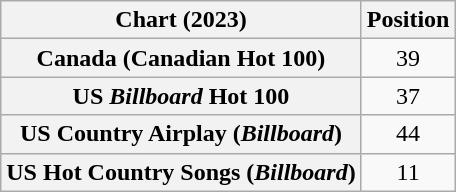<table class="wikitable sortable plainrowheaders" style="text-align:center">
<tr>
<th scope="col">Chart (2023)</th>
<th scope="col">Position</th>
</tr>
<tr>
<th scope="row">Canada (Canadian Hot 100)</th>
<td>39</td>
</tr>
<tr>
<th scope="row">US <em>Billboard</em> Hot 100</th>
<td>37</td>
</tr>
<tr>
<th scope="row">US Country Airplay (<em>Billboard</em>)</th>
<td>44</td>
</tr>
<tr>
<th scope="row">US Hot Country Songs (<em>Billboard</em>)</th>
<td>11</td>
</tr>
</table>
